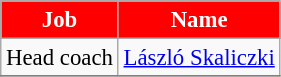<table class="wikitable" bgcolor="#f7f8ff" cellpadding="3" cellspacing="0" border="1" style="font-size: 95%; border: gray solid 1px; border-collapse: collapse;">
<tr style="color: #fff;background:red">
<td align=center><strong>Job</strong></td>
<td align=center><strong>Name</strong></td>
</tr>
<tr>
<td align=left>Head coach</td>
<td align=left> <a href='#'>László Skaliczki</a></td>
</tr>
<tr>
</tr>
</table>
